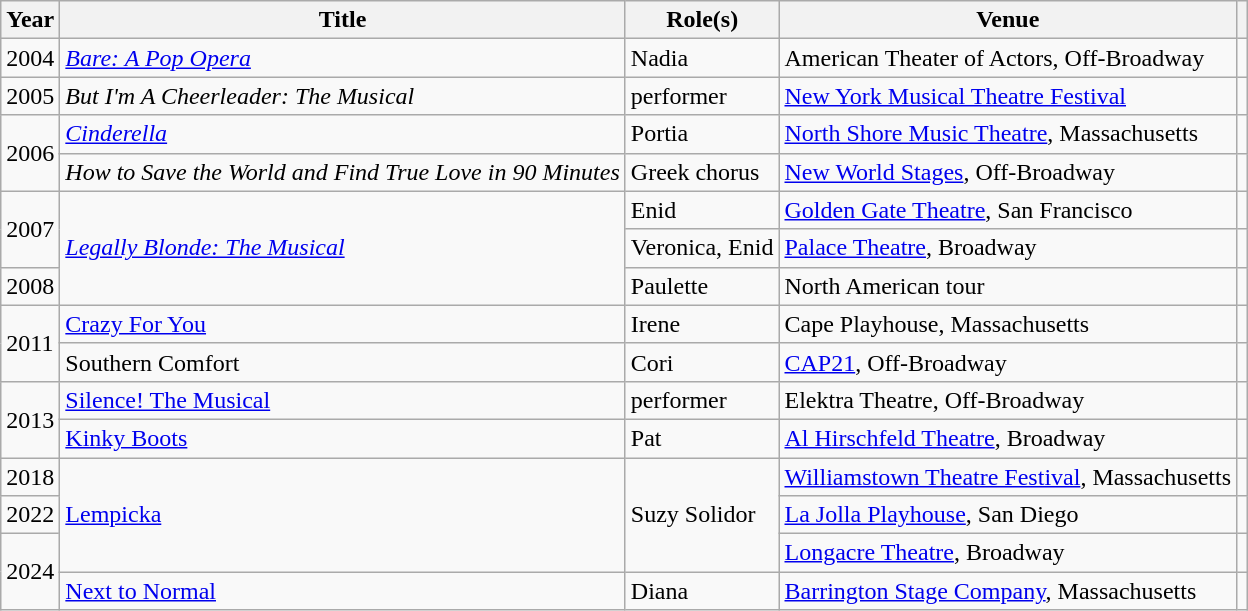<table class="wikitable plainrowheaders sortable" style="margin-right: 0;">
<tr>
<th scope="col">Year</th>
<th scope="col">Title</th>
<th scope="col">Role(s)</th>
<th scope="col">Venue</th>
<th scope="col" class="unsortable"></th>
</tr>
<tr>
<td>2004</td>
<td><em><a href='#'>Bare: A Pop Opera</a></em></td>
<td>Nadia</td>
<td>American Theater of Actors, Off-Broadway</td>
<td style="text-align: center;"></td>
</tr>
<tr>
<td>2005</td>
<td><em>But I'm A Cheerleader: The Musical</em></td>
<td>performer</td>
<td><a href='#'>New York Musical Theatre Festival</a></td>
<td style="text-align: center;"></td>
</tr>
<tr>
<td rowspan=2>2006</td>
<td><em><a href='#'>Cinderella</a></em></td>
<td>Portia</td>
<td><a href='#'>North Shore Music Theatre</a>, Massachusetts</td>
<td style="text-align: center;"></td>
</tr>
<tr>
<td><em>How to Save the World and Find True Love in 90 Minutes</em></td>
<td>Greek chorus</td>
<td><a href='#'>New World Stages</a>, Off-Broadway</td>
<td style="text-align: center;"></td>
</tr>
<tr>
<td rowspan=2>2007</td>
<td rowspan=3><em><a href='#'>Legally Blonde: The Musical</a></td>
<td>Enid</td>
<td><a href='#'>Golden Gate Theatre</a>, San Francisco</td>
<td style="text-align: center;"></td>
</tr>
<tr>
<td>Veronica, Enid</td>
<td><a href='#'>Palace Theatre</a>, Broadway</td>
<td style="text-align: center;"></td>
</tr>
<tr>
<td>2008</td>
<td>Paulette</td>
<td>North American tour</td>
<td style="text-align: center;"></td>
</tr>
<tr>
<td rowspan=2>2011</td>
<td></em><a href='#'>Crazy For You</a><em></td>
<td>Irene</td>
<td>Cape Playhouse, Massachusetts</td>
<td style="text-align: center;"></td>
</tr>
<tr>
<td></em>Southern Comfort<em></td>
<td>Cori</td>
<td><a href='#'>CAP21</a>, Off-Broadway</td>
<td style="text-align: center;"></td>
</tr>
<tr>
<td rowspan=2>2013</td>
<td></em><a href='#'>Silence! The Musical</a><em></td>
<td>performer</td>
<td>Elektra Theatre, Off-Broadway</td>
<td style="text-align: center;"></td>
</tr>
<tr>
<td></em><a href='#'>Kinky Boots</a><em></td>
<td>Pat</td>
<td><a href='#'>Al Hirschfeld Theatre</a>, Broadway</td>
<td style="text-align: center;"></td>
</tr>
<tr>
<td>2018</td>
<td rowspan=3></em><a href='#'>Lempicka</a><em></td>
<td rowspan=3>Suzy Solidor</td>
<td><a href='#'>Williamstown Theatre Festival</a>, Massachusetts</td>
<td style="text-align: center;"></td>
</tr>
<tr>
<td>2022</td>
<td><a href='#'>La Jolla Playhouse</a>, San Diego</td>
<td style="text-align: center;"></td>
</tr>
<tr>
<td rowspan=2>2024</td>
<td><a href='#'>Longacre Theatre</a>, Broadway</td>
<td style="text-align: center;"></td>
</tr>
<tr>
<td></em><a href='#'>Next to Normal</a><em></td>
<td>Diana</td>
<td><a href='#'>Barrington Stage Company</a>, Massachusetts</td>
<td style="text-align: center;"></td>
</tr>
</table>
